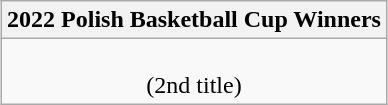<table class=wikitable style="text-align:center; margin:auto">
<tr>
<th>2022 Polish Basketball Cup Winners</th>
</tr>
<tr>
<td><strong></strong><br>(2nd title)</td>
</tr>
</table>
